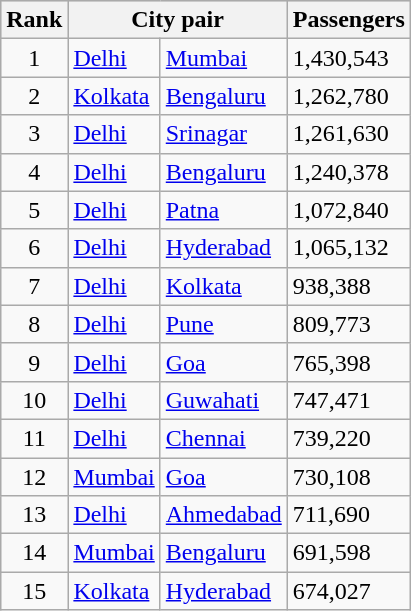<table class="wikitable sortable">
<tr style="background:lightgrey;">
<th>Rank</th>
<th colspan="2">City pair</th>
<th>Passengers</th>
</tr>
<tr>
<td align=center>1</td>
<td> <a href='#'>Delhi</a></td>
<td> <a href='#'>Mumbai</a></td>
<td>1,430,543</td>
</tr>
<tr>
<td align=center>2</td>
<td> <a href='#'>Kolkata</a></td>
<td> <a href='#'>Bengaluru</a></td>
<td>1,262,780</td>
</tr>
<tr>
<td align=center>3</td>
<td> <a href='#'>Delhi</a></td>
<td> <a href='#'>Srinagar</a></td>
<td>1,261,630</td>
</tr>
<tr>
<td align=center>4</td>
<td> <a href='#'>Delhi</a></td>
<td> <a href='#'>Bengaluru</a></td>
<td>1,240,378</td>
</tr>
<tr>
<td align=center>5</td>
<td> <a href='#'>Delhi</a></td>
<td> <a href='#'>Patna</a></td>
<td>1,072,840</td>
</tr>
<tr>
<td align=center>6</td>
<td> <a href='#'>Delhi</a></td>
<td> <a href='#'>Hyderabad</a></td>
<td>1,065,132</td>
</tr>
<tr>
<td align=center>7</td>
<td> <a href='#'>Delhi</a></td>
<td> <a href='#'>Kolkata</a></td>
<td>938,388</td>
</tr>
<tr>
<td align=center>8</td>
<td> <a href='#'>Delhi</a></td>
<td> <a href='#'>Pune</a></td>
<td>809,773</td>
</tr>
<tr>
<td align=center>9</td>
<td> <a href='#'>Delhi</a></td>
<td> <a href='#'>Goa</a></td>
<td>765,398</td>
</tr>
<tr>
<td align=center>10</td>
<td> <a href='#'>Delhi</a></td>
<td> <a href='#'>Guwahati</a></td>
<td>747,471</td>
</tr>
<tr>
<td align=center>11</td>
<td> <a href='#'>Delhi</a></td>
<td> <a href='#'>Chennai</a></td>
<td>739,220</td>
</tr>
<tr>
<td align=center>12</td>
<td> <a href='#'>Mumbai</a></td>
<td> <a href='#'>Goa</a></td>
<td>730,108</td>
</tr>
<tr>
<td align=center>13</td>
<td> <a href='#'>Delhi</a></td>
<td> <a href='#'>Ahmedabad</a></td>
<td>711,690</td>
</tr>
<tr>
<td align=center>14</td>
<td> <a href='#'>Mumbai</a></td>
<td> <a href='#'>Bengaluru</a></td>
<td>691,598</td>
</tr>
<tr>
<td align=center>15</td>
<td> <a href='#'>Kolkata</a></td>
<td> <a href='#'>Hyderabad</a></td>
<td>674,027</td>
</tr>
</table>
